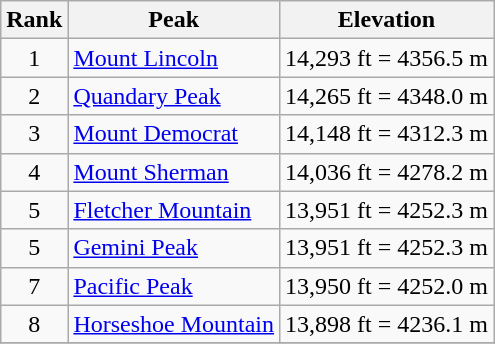<table class="wikitable sortable">
<tr>
<th>Rank</th>
<th>Peak</th>
<th>Elevation</th>
</tr>
<tr>
<td align=center>1</td>
<td><a href='#'>Mount Lincoln</a></td>
<td>14,293 ft = 4356.5 m</td>
</tr>
<tr>
<td align=center>2</td>
<td><a href='#'>Quandary Peak</a></td>
<td>14,265 ft = 4348.0 m</td>
</tr>
<tr>
<td align=center>3</td>
<td><a href='#'>Mount Democrat</a></td>
<td>14,148 ft = 4312.3 m</td>
</tr>
<tr>
<td align=center>4</td>
<td><a href='#'>Mount Sherman</a></td>
<td>14,036 ft = 4278.2 m</td>
</tr>
<tr>
<td align=center>5</td>
<td><a href='#'>Fletcher Mountain</a></td>
<td>13,951 ft = 4252.3 m</td>
</tr>
<tr>
<td align=center>5</td>
<td><a href='#'>Gemini Peak</a></td>
<td>13,951 ft = 4252.3 m</td>
</tr>
<tr>
<td align=center>7</td>
<td><a href='#'>Pacific Peak</a></td>
<td>13,950 ft = 4252.0 m</td>
</tr>
<tr>
<td align=center>8</td>
<td><a href='#'>Horseshoe Mountain</a></td>
<td>13,898 ft = 4236.1 m</td>
</tr>
<tr>
</tr>
</table>
